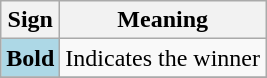<table class="wikitable">
<tr>
<th scope="col">Sign</th>
<th scope="col">Meaning</th>
</tr>
<tr>
<td style="background-color:lightblue"><strong>Bold</strong></td>
<td>Indicates the winner</td>
</tr>
<tr>
</tr>
</table>
